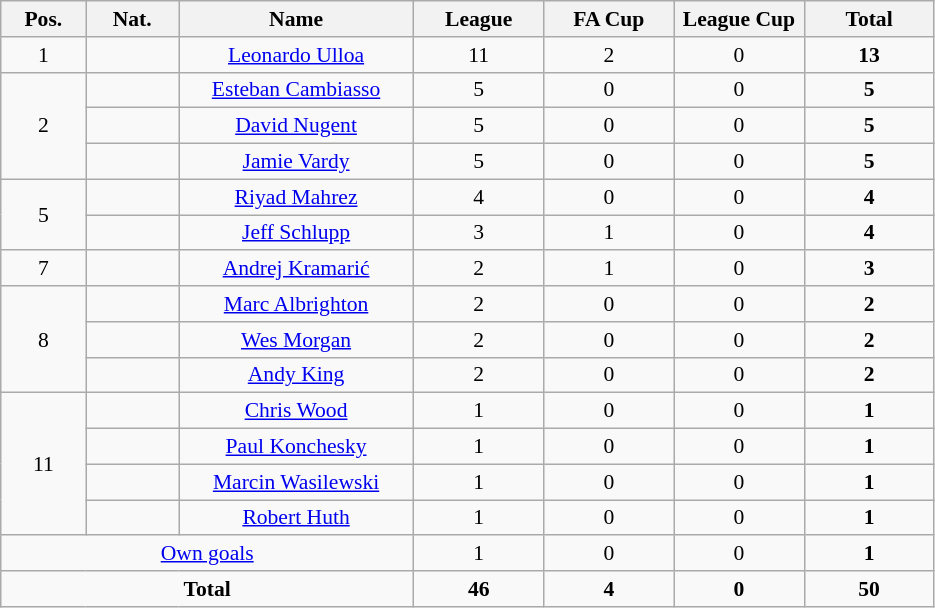<table class="wikitable" style="font-size: 90%; text-align: center">
<tr>
<th width=50>Pos.</th>
<th width=55>Nat.</th>
<th width=150>Name</th>
<th width=80>League</th>
<th width=80>FA Cup</th>
<th width=80>League Cup</th>
<th width=80>Total</th>
</tr>
<tr>
<td>1</td>
<td></td>
<td><a href='#'>Leonardo Ulloa</a></td>
<td>11</td>
<td>2</td>
<td>0</td>
<td><strong>13</strong></td>
</tr>
<tr>
<td rowspan=3>2</td>
<td></td>
<td><a href='#'>Esteban Cambiasso</a></td>
<td>5</td>
<td>0</td>
<td>0</td>
<td><strong>5</strong></td>
</tr>
<tr>
<td></td>
<td><a href='#'>David Nugent</a></td>
<td>5</td>
<td>0</td>
<td>0</td>
<td><strong>5</strong></td>
</tr>
<tr>
<td></td>
<td><a href='#'>Jamie Vardy</a></td>
<td>5</td>
<td>0</td>
<td>0</td>
<td><strong>5</strong></td>
</tr>
<tr>
<td rowspan=2>5</td>
<td></td>
<td><a href='#'>Riyad Mahrez</a></td>
<td>4</td>
<td>0</td>
<td>0</td>
<td><strong>4</strong></td>
</tr>
<tr>
<td></td>
<td><a href='#'>Jeff Schlupp</a></td>
<td>3</td>
<td>1</td>
<td>0</td>
<td><strong>4</strong></td>
</tr>
<tr>
<td>7</td>
<td></td>
<td><a href='#'>Andrej Kramarić</a></td>
<td>2</td>
<td>1</td>
<td>0</td>
<td><strong>3</strong></td>
</tr>
<tr>
<td rowspan=3>8</td>
<td></td>
<td><a href='#'>Marc Albrighton</a></td>
<td>2</td>
<td>0</td>
<td>0</td>
<td><strong>2</strong></td>
</tr>
<tr>
<td></td>
<td><a href='#'>Wes Morgan</a></td>
<td>2</td>
<td>0</td>
<td>0</td>
<td><strong>2</strong></td>
</tr>
<tr>
<td></td>
<td><a href='#'>Andy King</a></td>
<td>2</td>
<td>0</td>
<td>0</td>
<td><strong>2</strong></td>
</tr>
<tr>
<td rowspan=4>11</td>
<td></td>
<td><a href='#'>Chris Wood</a></td>
<td>1</td>
<td>0</td>
<td>0</td>
<td><strong>1</strong></td>
</tr>
<tr>
<td></td>
<td><a href='#'>Paul Konchesky</a></td>
<td>1</td>
<td>0</td>
<td>0</td>
<td><strong>1</strong></td>
</tr>
<tr>
<td></td>
<td><a href='#'>Marcin Wasilewski</a></td>
<td>1</td>
<td>0</td>
<td>0</td>
<td><strong>1</strong></td>
</tr>
<tr>
<td></td>
<td><a href='#'>Robert Huth</a></td>
<td>1</td>
<td>0</td>
<td>0</td>
<td><strong>1</strong></td>
</tr>
<tr>
<td colspan=3><a href='#'>Own goals</a></td>
<td>1</td>
<td>0</td>
<td>0</td>
<td><strong>1</strong></td>
</tr>
<tr>
<td colspan="3"><strong>Total</strong></td>
<td><strong>46</strong></td>
<td><strong>4</strong></td>
<td><strong>0</strong></td>
<td><strong>50</strong></td>
</tr>
</table>
